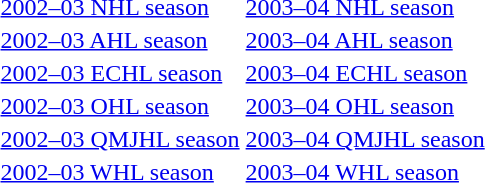<table>
<tr>
<td><a href='#'>2002–03 NHL season</a></td>
<td><a href='#'>2003–04 NHL season</a></td>
</tr>
<tr>
<td><a href='#'>2002–03 AHL season</a></td>
<td><a href='#'>2003–04 AHL season</a></td>
</tr>
<tr>
<td><a href='#'>2002–03 ECHL season</a></td>
<td><a href='#'>2003–04 ECHL season</a></td>
</tr>
<tr>
<td><a href='#'>2002–03 OHL season</a></td>
<td><a href='#'>2003–04 OHL season</a></td>
</tr>
<tr>
<td><a href='#'>2002–03 QMJHL season</a></td>
<td><a href='#'>2003–04 QMJHL season</a></td>
</tr>
<tr>
<td><a href='#'>2002–03 WHL season</a></td>
<td><a href='#'>2003–04 WHL season</a></td>
</tr>
</table>
